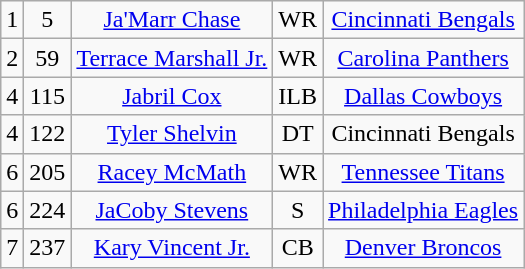<table class="wikitable" style="text-align:center">
<tr>
<td>1</td>
<td>5</td>
<td><a href='#'>Ja'Marr Chase</a></td>
<td>WR</td>
<td><a href='#'>Cincinnati Bengals</a></td>
</tr>
<tr>
<td>2</td>
<td>59</td>
<td><a href='#'>Terrace Marshall Jr.</a></td>
<td>WR</td>
<td><a href='#'>Carolina Panthers</a></td>
</tr>
<tr>
<td>4</td>
<td>115</td>
<td><a href='#'>Jabril Cox</a></td>
<td>ILB</td>
<td><a href='#'>Dallas Cowboys</a></td>
</tr>
<tr>
<td>4</td>
<td>122</td>
<td><a href='#'>Tyler Shelvin</a></td>
<td>DT</td>
<td>Cincinnati Bengals</td>
</tr>
<tr>
<td>6</td>
<td>205</td>
<td><a href='#'>Racey McMath</a></td>
<td>WR</td>
<td><a href='#'>Tennessee Titans</a></td>
</tr>
<tr>
<td>6</td>
<td>224</td>
<td><a href='#'>JaCoby Stevens</a></td>
<td>S</td>
<td><a href='#'>Philadelphia Eagles</a></td>
</tr>
<tr>
<td>7</td>
<td>237</td>
<td><a href='#'>Kary Vincent Jr.</a></td>
<td>CB</td>
<td><a href='#'>Denver Broncos</a></td>
</tr>
</table>
